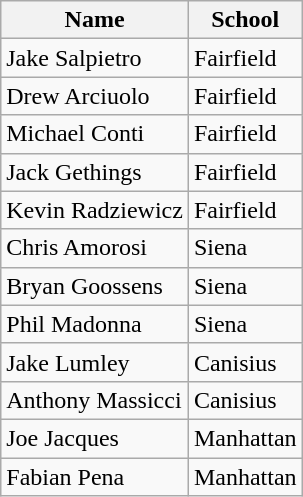<table class=wikitable>
<tr>
<th>Name</th>
<th>School</th>
</tr>
<tr>
<td>Jake Salpietro</td>
<td>Fairfield</td>
</tr>
<tr>
<td>Drew Arciuolo</td>
<td>Fairfield</td>
</tr>
<tr>
<td>Michael Conti</td>
<td>Fairfield</td>
</tr>
<tr>
<td>Jack Gethings</td>
<td>Fairfield</td>
</tr>
<tr>
<td>Kevin Radziewicz</td>
<td>Fairfield</td>
</tr>
<tr>
<td>Chris Amorosi</td>
<td>Siena</td>
</tr>
<tr>
<td>Bryan Goossens</td>
<td>Siena</td>
</tr>
<tr>
<td>Phil Madonna</td>
<td>Siena</td>
</tr>
<tr>
<td>Jake Lumley</td>
<td>Canisius</td>
</tr>
<tr>
<td>Anthony Massicci</td>
<td>Canisius</td>
</tr>
<tr>
<td>Joe Jacques</td>
<td>Manhattan</td>
</tr>
<tr>
<td>Fabian Pena</td>
<td>Manhattan</td>
</tr>
</table>
